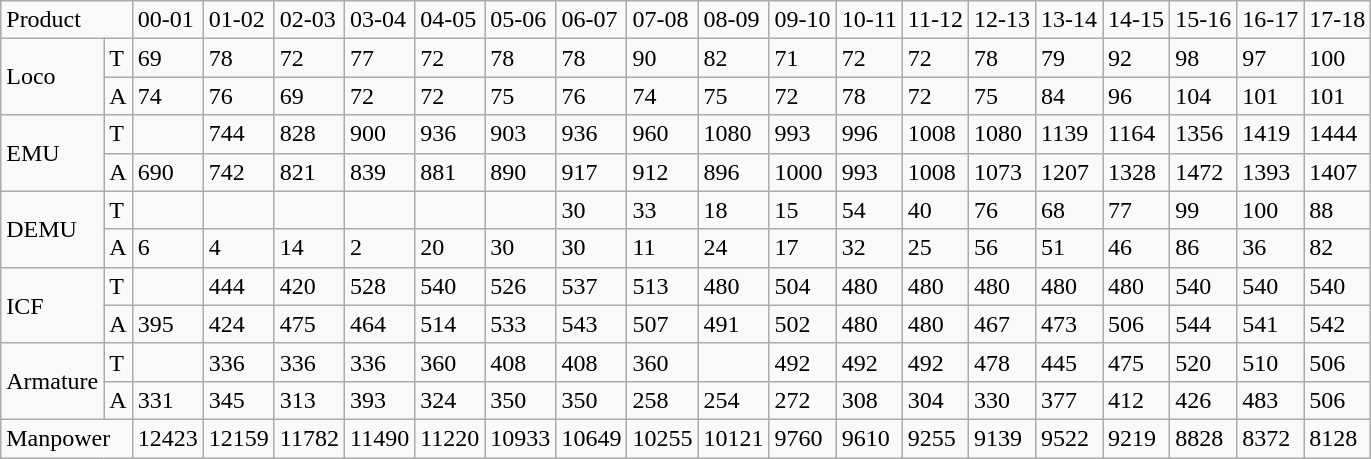<table class="wikitable">
<tr>
<td colspan="2">Product</td>
<td>00-01</td>
<td>01-02</td>
<td>02-03</td>
<td>03-04</td>
<td>04-05</td>
<td>05-06</td>
<td>06-07</td>
<td>07-08</td>
<td>08-09</td>
<td>09-10</td>
<td>10-11</td>
<td>11-12</td>
<td>12-13</td>
<td>13-14</td>
<td>14-15</td>
<td>15-16</td>
<td>16-17</td>
<td>17-18</td>
</tr>
<tr>
<td rowspan="2">Loco</td>
<td>T</td>
<td>69</td>
<td>78</td>
<td>72</td>
<td>77</td>
<td>72</td>
<td>78</td>
<td>78</td>
<td>90</td>
<td>82</td>
<td>71</td>
<td>72</td>
<td>72</td>
<td>78</td>
<td>79</td>
<td>92</td>
<td>98</td>
<td>97</td>
<td>100</td>
</tr>
<tr>
<td>A</td>
<td>74</td>
<td>76</td>
<td>69</td>
<td>72</td>
<td>72</td>
<td>75</td>
<td>76</td>
<td>74</td>
<td>75</td>
<td>72</td>
<td>78</td>
<td>72</td>
<td>75</td>
<td>84</td>
<td>96</td>
<td>104</td>
<td>101</td>
<td>101</td>
</tr>
<tr>
<td rowspan="2">EMU</td>
<td>T</td>
<td></td>
<td>744</td>
<td>828</td>
<td>900</td>
<td>936</td>
<td>903</td>
<td>936</td>
<td>960</td>
<td>1080</td>
<td>993</td>
<td>996</td>
<td>1008</td>
<td>1080</td>
<td>1139</td>
<td>1164</td>
<td>1356</td>
<td>1419</td>
<td>1444</td>
</tr>
<tr>
<td>A</td>
<td>690</td>
<td>742</td>
<td>821</td>
<td>839</td>
<td>881</td>
<td>890</td>
<td>917</td>
<td>912</td>
<td>896</td>
<td>1000</td>
<td>993</td>
<td>1008</td>
<td>1073</td>
<td>1207</td>
<td>1328</td>
<td>1472</td>
<td>1393</td>
<td>1407</td>
</tr>
<tr>
<td rowspan="2">DEMU</td>
<td>T</td>
<td></td>
<td></td>
<td></td>
<td></td>
<td></td>
<td></td>
<td>30</td>
<td>33</td>
<td>18</td>
<td>15</td>
<td>54</td>
<td>40</td>
<td>76</td>
<td>68</td>
<td>77</td>
<td>99</td>
<td>100</td>
<td>88</td>
</tr>
<tr>
<td>A</td>
<td>6</td>
<td>4</td>
<td>14</td>
<td>2</td>
<td>20</td>
<td>30</td>
<td>30</td>
<td>11</td>
<td>24</td>
<td>17</td>
<td>32</td>
<td>25</td>
<td>56</td>
<td>51</td>
<td>46</td>
<td>86</td>
<td>36</td>
<td>82</td>
</tr>
<tr>
<td rowspan="2">ICF</td>
<td>T</td>
<td></td>
<td>444</td>
<td>420</td>
<td>528</td>
<td>540</td>
<td>526</td>
<td>537</td>
<td>513</td>
<td>480</td>
<td>504</td>
<td>480</td>
<td>480</td>
<td>480</td>
<td>480</td>
<td>480</td>
<td>540</td>
<td>540</td>
<td>540</td>
</tr>
<tr>
<td>A</td>
<td>395</td>
<td>424</td>
<td>475</td>
<td>464</td>
<td>514</td>
<td>533</td>
<td>543</td>
<td>507</td>
<td>491</td>
<td>502</td>
<td>480</td>
<td>480</td>
<td>467</td>
<td>473</td>
<td>506</td>
<td>544</td>
<td>541</td>
<td>542</td>
</tr>
<tr>
<td rowspan="2">Armature</td>
<td>T</td>
<td></td>
<td>336</td>
<td>336</td>
<td>336</td>
<td>360</td>
<td>408</td>
<td>408</td>
<td>360</td>
<td></td>
<td>492</td>
<td>492</td>
<td>492</td>
<td>478</td>
<td>445</td>
<td>475</td>
<td>520</td>
<td>510</td>
<td>506</td>
</tr>
<tr>
<td>A</td>
<td>331</td>
<td>345</td>
<td>313</td>
<td>393</td>
<td>324</td>
<td>350</td>
<td>350</td>
<td>258</td>
<td>254</td>
<td>272</td>
<td>308</td>
<td>304</td>
<td>330</td>
<td>377</td>
<td>412</td>
<td>426</td>
<td>483</td>
<td>506</td>
</tr>
<tr>
<td colspan="2">Manpower</td>
<td>12423</td>
<td>12159</td>
<td>11782</td>
<td>11490</td>
<td>11220</td>
<td>10933</td>
<td>10649</td>
<td>10255</td>
<td>10121</td>
<td>9760</td>
<td>9610</td>
<td>9255</td>
<td>9139</td>
<td>9522</td>
<td>9219</td>
<td>8828</td>
<td>8372</td>
<td>8128</td>
</tr>
</table>
